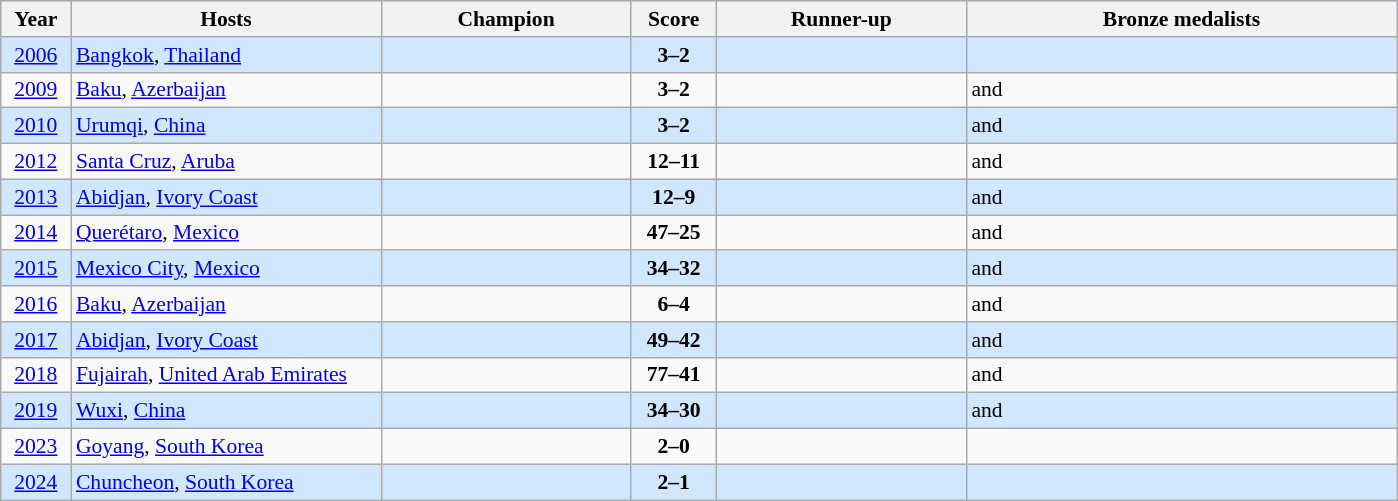<table class="wikitable" style="font-size:90%; text-align: left;">
<tr bgcolor=#C1D8FF>
<th width=40>Year</th>
<th width=200>Hosts</th>
<th width=160>Champion</th>
<th width=50>Score</th>
<th width=160>Runner-up</th>
<th width=280>Bronze medalists</th>
</tr>
<tr bgcolor=#D0E7FF>
<td align=center><a href='#'>2006</a></td>
<td> <a href='#'>Bangkok</a>, <a href='#'>Thailand</a></td>
<td><strong></strong></td>
<td align=center><strong>3–2</strong></td>
<td></td>
<td></td>
</tr>
<tr>
<td align=center><a href='#'>2009</a></td>
<td> <a href='#'>Baku</a>, <a href='#'>Azerbaijan</a></td>
<td><strong></strong></td>
<td align=center><strong>3–2</strong></td>
<td></td>
<td> and </td>
</tr>
<tr bgcolor=#D0E7FF>
<td align=center><a href='#'>2010</a></td>
<td> <a href='#'>Urumqi</a>, <a href='#'>China</a></td>
<td><strong></strong></td>
<td align=center><strong>3–2</strong></td>
<td></td>
<td> and </td>
</tr>
<tr>
<td align=center><a href='#'>2012</a></td>
<td> <a href='#'>Santa Cruz</a>, <a href='#'>Aruba</a></td>
<td><strong></strong></td>
<td align=center><strong>12–11</strong></td>
<td></td>
<td> and </td>
</tr>
<tr bgcolor=#D0E7FF>
<td align=center><a href='#'>2013</a></td>
<td> <a href='#'>Abidjan</a>, <a href='#'>Ivory Coast</a></td>
<td><strong></strong></td>
<td align=center><strong>12–9</strong></td>
<td></td>
<td> and </td>
</tr>
<tr>
<td align=center><a href='#'>2014</a></td>
<td> <a href='#'>Querétaro</a>, <a href='#'>Mexico</a></td>
<td><strong></strong></td>
<td align=center><strong>47–25</strong></td>
<td></td>
<td> and </td>
</tr>
<tr bgcolor=#D0E7FF>
<td align=center><a href='#'>2015</a></td>
<td> <a href='#'>Mexico City</a>, <a href='#'>Mexico</a></td>
<td><strong></strong></td>
<td align=center><strong>34–32</strong></td>
<td></td>
<td> and </td>
</tr>
<tr>
<td align=center><a href='#'>2016</a></td>
<td> <a href='#'>Baku</a>, <a href='#'>Azerbaijan</a></td>
<td><strong></strong></td>
<td align=center><strong>6–4</strong></td>
<td></td>
<td> and </td>
</tr>
<tr bgcolor=#D0E7FF>
<td align=center><a href='#'>2017</a></td>
<td> <a href='#'>Abidjan</a>, <a href='#'>Ivory Coast</a></td>
<td><strong></strong></td>
<td align=center><strong>49–42</strong></td>
<td></td>
<td> and </td>
</tr>
<tr>
<td align=center><a href='#'>2018</a></td>
<td> <a href='#'>Fujairah</a>, <a href='#'>United Arab Emirates</a></td>
<td><strong></strong></td>
<td align=center><strong>77–41</strong></td>
<td></td>
<td> and </td>
</tr>
<tr bgcolor=#D0E7FF>
<td align=center><a href='#'>2019</a></td>
<td> <a href='#'>Wuxi</a>, <a href='#'>China</a></td>
<td><strong></strong></td>
<td align=center><strong>34–30</strong></td>
<td></td>
<td> and </td>
</tr>
<tr>
<td align=center><a href='#'>2023</a></td>
<td> <a href='#'>Goyang</a>, <a href='#'>South Korea</a></td>
<td><strong></strong></td>
<td align=center><strong>2–0</strong></td>
<td></td>
<td></td>
</tr>
<tr bgcolor=#D0E7FF>
<td align=center><a href='#'>2024</a></td>
<td> <a href='#'>Chuncheon</a>, <a href='#'>South Korea</a></td>
<td><strong></strong></td>
<td align=center><strong>2–1</strong></td>
<td></td>
<td></td>
</tr>
</table>
